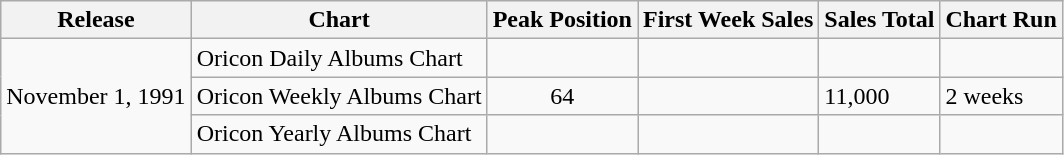<table class="wikitable">
<tr>
<th>Release</th>
<th>Chart</th>
<th>Peak Position</th>
<th>First Week Sales</th>
<th>Sales Total</th>
<th>Chart Run</th>
</tr>
<tr>
<td rowspan="4">November 1, 1991</td>
<td>Oricon Daily Albums Chart</td>
<td align="center"></td>
<td></td>
<td></td>
<td></td>
</tr>
<tr>
<td>Oricon Weekly Albums Chart</td>
<td align="center">64</td>
<td></td>
<td>11,000</td>
<td>2 weeks</td>
</tr>
<tr>
<td>Oricon Yearly Albums Chart</td>
<td align="center"></td>
<td></td>
<td></td>
<td></td>
</tr>
</table>
